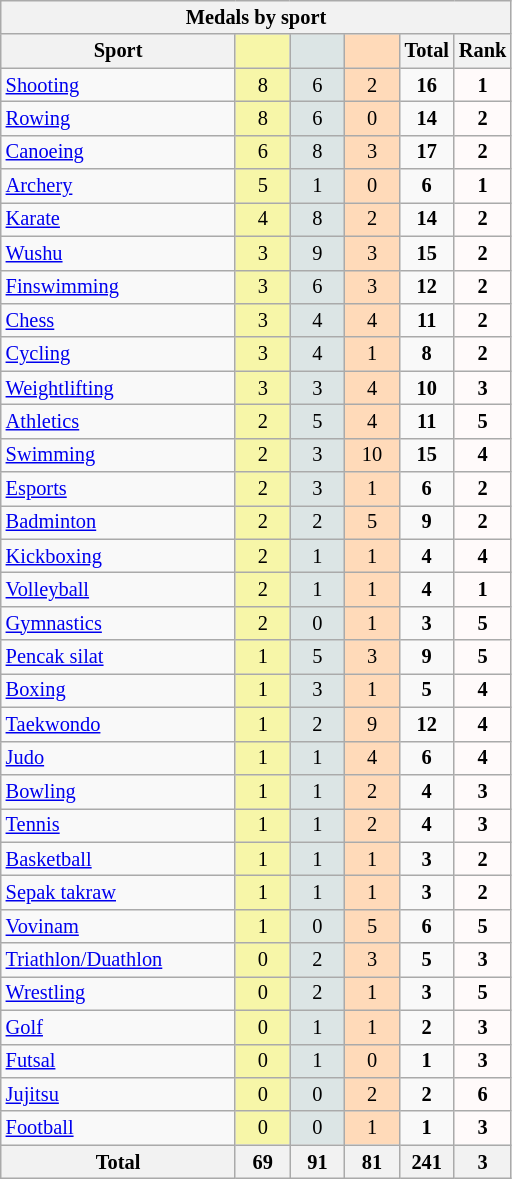<table class="wikitable" style=font-size:85%;float:center;text-align:center>
<tr>
<th colspan=6><strong>Medals by sport</strong></th>
</tr>
<tr>
<th width=150>Sport</th>
<th scope="col" width=30 style="background:#F7F6A8;"></th>
<th scope="col" width=30 style="background:#DCE5E5;"></th>
<th scope="col" width=30 style="background:#FFDAB9;"></th>
<th width=30>Total</th>
<th width=30>Rank</th>
</tr>
<tr>
<td align=left><a href='#'>Shooting</a></td>
<td style="background:#F7F6A8;">8</td>
<td style="background:#DCE5E5;">6</td>
<td style="background:#FFDAB9;">2</td>
<td><strong>16</strong></td>
<td style="background:#FFFAFA;"><strong>1</strong></td>
</tr>
<tr>
<td align=left><a href='#'>Rowing</a></td>
<td style="background:#F7F6A8;">8</td>
<td style="background:#DCE5E5;">6</td>
<td style="background:#FFDAB9;">0</td>
<td><strong>14</strong></td>
<td style="background:#FFFAFA;"><strong>2</strong></td>
</tr>
<tr>
<td align=left><a href='#'>Canoeing</a></td>
<td style="background:#F7F6A8;">6</td>
<td style="background:#DCE5E5;">8</td>
<td style="background:#FFDAB9;">3</td>
<td><strong>17</strong></td>
<td style="background:#FFFAFA;"><strong>2</strong></td>
</tr>
<tr>
<td align=left><a href='#'>Archery</a></td>
<td style="background:#F7F6A8;">5</td>
<td style="background:#DCE5E5;">1</td>
<td style="background:#FFDAB9;">0</td>
<td><strong>6</strong></td>
<td style="background:#FFFAFA;"><strong>1</strong></td>
</tr>
<tr>
<td align=left><a href='#'>Karate</a></td>
<td style="background:#F7F6A8;">4</td>
<td style="background:#DCE5E5;">8</td>
<td style="background:#FFDAB9;">2</td>
<td><strong>14</strong></td>
<td style="background:#FFFAFA;"><strong>2</strong></td>
</tr>
<tr>
<td align=left><a href='#'>Wushu</a></td>
<td style="background:#F7F6A8;">3</td>
<td style="background:#DCE5E5;">9</td>
<td style="background:#FFDAB9;">3</td>
<td><strong>15</strong></td>
<td style="background:#FFFAFA;"><strong>2</strong></td>
</tr>
<tr>
<td align=left><a href='#'>Finswimming</a></td>
<td style="background:#F7F6A8;">3</td>
<td style="background:#DCE5E5;">6</td>
<td style="background:#FFDAB9;">3</td>
<td><strong>12</strong></td>
<td style="background:#FFFAFA;"><strong>2</strong></td>
</tr>
<tr>
<td align=left><a href='#'>Chess</a></td>
<td style="background:#F7F6A8;">3</td>
<td style="background:#DCE5E5;">4</td>
<td style="background:#FFDAB9;">4</td>
<td><strong>11</strong></td>
<td style="background:#FFFAFA;"><strong>2</strong></td>
</tr>
<tr>
<td align=left><a href='#'>Cycling</a></td>
<td style="background:#F7F6A8;">3</td>
<td style="background:#DCE5E5;">4</td>
<td style="background:#FFDAB9;">1</td>
<td><strong>8</strong></td>
<td style="background:#FFFAFA;"><strong>2</strong></td>
</tr>
<tr>
<td align=left><a href='#'>Weightlifting</a></td>
<td style="background:#F7F6A8;">3</td>
<td style="background:#DCE5E5;">3</td>
<td style="background:#FFDAB9;">4</td>
<td><strong>10</strong></td>
<td style="background:#FFFAFA;"><strong>3</strong></td>
</tr>
<tr>
<td align=left><a href='#'>Athletics</a></td>
<td style="background:#F7F6A8;">2</td>
<td style="background:#DCE5E5;">5</td>
<td style="background:#FFDAB9;">4</td>
<td><strong>11</strong></td>
<td style="background:#FFFAFA;"><strong>5</strong></td>
</tr>
<tr>
<td align=left><a href='#'>Swimming</a></td>
<td style="background:#F7F6A8;">2</td>
<td style="background:#DCE5E5;">3</td>
<td style="background:#FFDAB9;">10</td>
<td><strong>15</strong></td>
<td style="background:#FFFAFA;"><strong>4</strong></td>
</tr>
<tr>
<td align=left><a href='#'>Esports</a></td>
<td style="background:#F7F6A8;">2</td>
<td style="background:#DCE5E5;">3</td>
<td style="background:#FFDAB9;">1</td>
<td><strong>6</strong></td>
<td style="background:#FFFAFA;"><strong>2</strong></td>
</tr>
<tr>
<td align=left><a href='#'>Badminton</a></td>
<td style="background:#F7F6A8;">2</td>
<td style="background:#DCE5E5;">2</td>
<td style="background:#FFDAB9;">5</td>
<td><strong>9</strong></td>
<td style="background:#FFFAFA;"><strong>2</strong></td>
</tr>
<tr>
<td align=left><a href='#'>Kickboxing</a></td>
<td style="background:#F7F6A8;">2</td>
<td style="background:#DCE5E5;">1</td>
<td style="background:#FFDAB9;">1</td>
<td><strong>4</strong></td>
<td style="background:#FFFAFA;"><strong>4</strong></td>
</tr>
<tr>
<td align=left><a href='#'>Volleyball</a></td>
<td style="background:#F7F6A8;">2</td>
<td style="background:#DCE5E5;">1</td>
<td style="background:#FFDAB9;">1</td>
<td><strong>4</strong></td>
<td style="background:#FFFAFA;"><strong>1</strong></td>
</tr>
<tr>
<td align=left><a href='#'>Gymnastics</a></td>
<td style="background:#F7F6A8;">2</td>
<td style="background:#DCE5E5;">0</td>
<td style="background:#FFDAB9;">1</td>
<td><strong>3</strong></td>
<td style="background:#FFFAFA;"><strong>5</strong></td>
</tr>
<tr>
<td align=left><a href='#'>Pencak silat</a></td>
<td style="background:#F7F6A8;">1</td>
<td style="background:#DCE5E5;">5</td>
<td style="background:#FFDAB9;">3</td>
<td><strong>9</strong></td>
<td style="background:#FFFAFA;"><strong>5</strong></td>
</tr>
<tr>
<td align=left><a href='#'>Boxing</a></td>
<td style="background:#F7F6A8;">1</td>
<td style="background:#DCE5E5;">3</td>
<td style="background:#FFDAB9;">1</td>
<td><strong>5</strong></td>
<td style="background:#FFFAFA;"><strong>4</strong></td>
</tr>
<tr>
<td align=left><a href='#'>Taekwondo</a></td>
<td style="background:#F7F6A8;">1</td>
<td style="background:#DCE5E5;">2</td>
<td style="background:#FFDAB9;">9</td>
<td><strong>12</strong></td>
<td style="background:#FFFAFA;"><strong>4</strong></td>
</tr>
<tr>
<td align=left><a href='#'>Judo</a></td>
<td style="background:#F7F6A8;">1</td>
<td style="background:#DCE5E5;">1</td>
<td style="background:#FFDAB9;">4</td>
<td><strong>6</strong></td>
<td style="background:#FFFAFA;"><strong>4</strong></td>
</tr>
<tr>
<td align=left><a href='#'>Bowling</a></td>
<td style="background:#F7F6A8;">1</td>
<td style="background:#DCE5E5;">1</td>
<td style="background:#FFDAB9;">2</td>
<td><strong>4</strong></td>
<td style="background:#FFFAFA;"><strong>3</strong></td>
</tr>
<tr>
<td align=left><a href='#'>Tennis</a></td>
<td style="background:#F7F6A8;">1</td>
<td style="background:#DCE5E5;">1</td>
<td style="background:#FFDAB9;">2</td>
<td><strong>4</strong></td>
<td style="background:#FFFAFA;"><strong>3</strong></td>
</tr>
<tr>
<td align=left><a href='#'>Basketball</a></td>
<td style="background:#F7F6A8;">1</td>
<td style="background:#DCE5E5;">1</td>
<td style="background:#FFDAB9;">1</td>
<td><strong>3</strong></td>
<td style="background:#FFFAFA;"><strong>2</strong></td>
</tr>
<tr>
<td align=left><a href='#'>Sepak takraw</a></td>
<td style="background:#F7F6A8;">1</td>
<td style="background:#DCE5E5;">1</td>
<td style="background:#FFDAB9;">1</td>
<td><strong>3</strong></td>
<td style="background:#FFFAFA;"><strong>2</strong></td>
</tr>
<tr>
<td align=left><a href='#'>Vovinam</a></td>
<td style="background:#F7F6A8;">1</td>
<td style="background:#DCE5E5;">0</td>
<td style="background:#FFDAB9;">5</td>
<td><strong>6</strong></td>
<td style="background:#FFFAFA;"><strong>5</strong></td>
</tr>
<tr>
<td align=left><a href='#'>Triathlon/Duathlon</a></td>
<td style="background:#F7F6A8;">0</td>
<td style="background:#DCE5E5;">2</td>
<td style="background:#FFDAB9;">3</td>
<td><strong>5</strong></td>
<td style="background:#FFFAFA;"><strong>3</strong></td>
</tr>
<tr>
<td align=left><a href='#'>Wrestling</a></td>
<td style="background:#F7F6A8;">0</td>
<td style="background:#DCE5E5;">2</td>
<td style="background:#FFDAB9;">1</td>
<td><strong>3</strong></td>
<td style="background:#FFFAFA;"><strong>5</strong></td>
</tr>
<tr>
<td align=left><a href='#'>Golf</a></td>
<td style="background:#F7F6A8;">0</td>
<td style="background:#DCE5E5;">1</td>
<td style="background:#FFDAB9;">1</td>
<td><strong>2</strong></td>
<td style="background:#FFFAFA;"><strong>3</strong></td>
</tr>
<tr>
<td align=left><a href='#'>Futsal</a></td>
<td style="background:#F7F6A8;">0</td>
<td style="background:#DCE5E5;">1</td>
<td style="background:#FFDAB9;">0</td>
<td><strong>1</strong></td>
<td style="background:#FFFAFA;"><strong>3</strong></td>
</tr>
<tr>
<td align=left><a href='#'>Jujitsu</a></td>
<td style="background:#F7F6A8;">0</td>
<td style="background:#DCE5E5;">0</td>
<td style="background:#FFDAB9;">2</td>
<td><strong>2</strong></td>
<td style="background:#FFFAFA;"><strong>6</strong></td>
</tr>
<tr>
<td align=left><a href='#'>Football</a></td>
<td style="background:#F7F6A8;">0</td>
<td style="background:#DCE5E5;">0</td>
<td style="background:#FFDAB9;">1</td>
<td><strong>1</strong></td>
<td style="background:#FFFAFA;"><strong>3</strong></td>
</tr>
<tr class="sortbottom">
<th>Total</th>
<th>69</th>
<th>91</th>
<th>81</th>
<th>241</th>
<th>3</th>
</tr>
</table>
